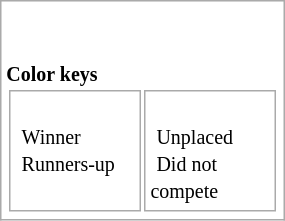<table class="wikitable floatright" style="border:none;">
<tr>
<td style="background-color:white;"><br>





<br><small><strong>Color keys</strong></small><table>
<tr>
<td valign="top" width=50%><br> <small>Winner</small><br> <small>Runners-up</small></td>
<td valign="top" width=50%><br> <small>Unplaced</small><br> <small>Did not compete</small></td>
</tr>
</table>
</td>
</tr>
</table>
